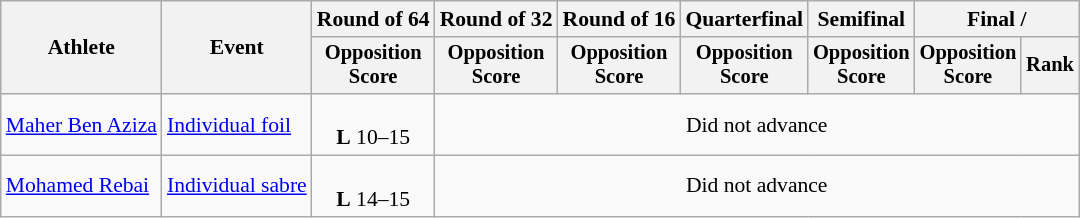<table class="wikitable" style="font-size:90%">
<tr>
<th rowspan="2">Athlete</th>
<th rowspan="2">Event</th>
<th>Round of 64</th>
<th>Round of 32</th>
<th>Round of 16</th>
<th>Quarterfinal</th>
<th>Semifinal</th>
<th colspan=2>Final / </th>
</tr>
<tr style="font-size:95%">
<th>Opposition <br> Score</th>
<th>Opposition <br> Score</th>
<th>Opposition <br> Score</th>
<th>Opposition <br> Score</th>
<th>Opposition <br> Score</th>
<th>Opposition <br> Score</th>
<th>Rank</th>
</tr>
<tr align=center>
<td align=left><a href='#'>Maher Ben Aziza</a></td>
<td align=left><a href='#'>Individual foil</a></td>
<td><br><strong>L</strong> 10–15</td>
<td colspan=6>Did not advance</td>
</tr>
<tr align=center>
<td align=left><a href='#'>Mohamed Rebai</a></td>
<td align=left><a href='#'>Individual sabre</a></td>
<td><br><strong>L</strong> 14–15</td>
<td colspan=6>Did not advance</td>
</tr>
</table>
